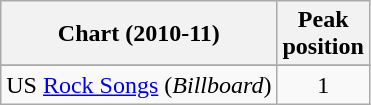<table class="wikitable sortable">
<tr>
<th>Chart (2010-11)</th>
<th>Peak<br>position</th>
</tr>
<tr>
</tr>
<tr>
</tr>
<tr>
</tr>
<tr>
</tr>
<tr>
</tr>
<tr>
</tr>
<tr>
</tr>
<tr>
<td>US <a href='#'>Rock Songs</a> (<em>Billboard</em>)</td>
<td align="center">1</td>
</tr>
</table>
